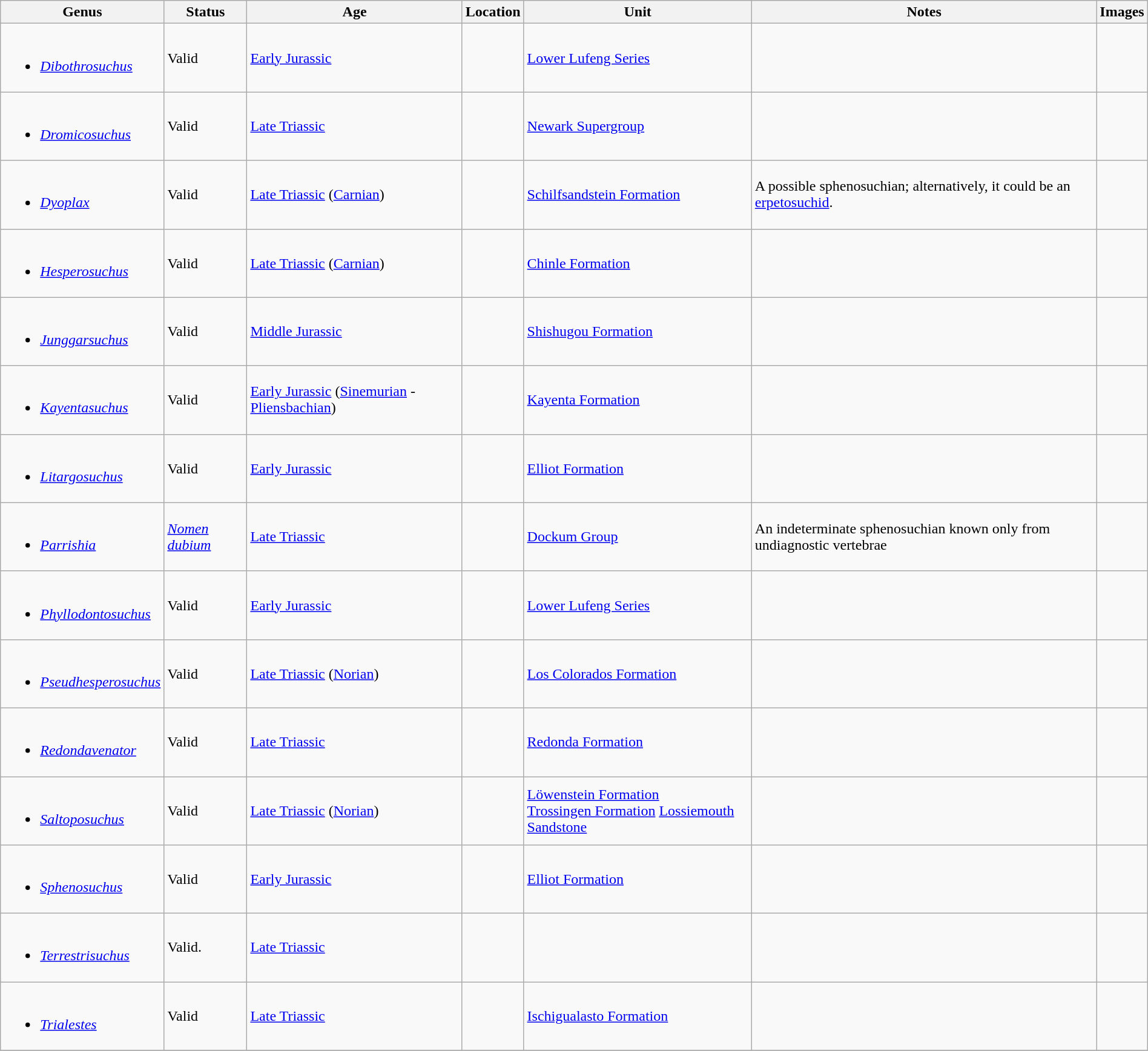<table class="wikitable sortable" align="center" width="100%">
<tr>
<th>Genus</th>
<th>Status</th>
<th>Age</th>
<th>Location</th>
<th>Unit</th>
<th class="unsortable">Notes</th>
<th class="unsortable">Images</th>
</tr>
<tr>
<td><br><ul><li><em><a href='#'>Dibothrosuchus</a></em></li></ul></td>
<td>Valid</td>
<td><a href='#'>Early Jurassic</a></td>
<td></td>
<td><a href='#'>Lower Lufeng Series</a></td>
<td></td>
<td></td>
</tr>
<tr>
<td><br><ul><li><em><a href='#'>Dromicosuchus</a></em></li></ul></td>
<td>Valid</td>
<td><a href='#'>Late Triassic</a></td>
<td></td>
<td><a href='#'>Newark Supergroup</a></td>
<td></td>
<td></td>
</tr>
<tr>
<td><br><ul><li><em><a href='#'>Dyoplax</a></em></li></ul></td>
<td>Valid</td>
<td><a href='#'>Late Triassic</a> (<a href='#'>Carnian</a>)</td>
<td></td>
<td><a href='#'>Schilfsandstein Formation</a></td>
<td>A possible sphenosuchian; alternatively, it could be an <a href='#'>erpetosuchid</a>.</td>
<td></td>
</tr>
<tr>
<td><br><ul><li><em><a href='#'>Hesperosuchus</a></em></li></ul></td>
<td>Valid</td>
<td><a href='#'>Late Triassic</a> (<a href='#'>Carnian</a>)</td>
<td></td>
<td><a href='#'>Chinle Formation</a></td>
<td></td>
<td></td>
</tr>
<tr>
<td><br><ul><li><em><a href='#'>Junggarsuchus</a></em></li></ul></td>
<td>Valid</td>
<td><a href='#'>Middle Jurassic</a></td>
<td></td>
<td><a href='#'>Shishugou Formation</a></td>
<td></td>
<td></td>
</tr>
<tr>
<td><br><ul><li><em><a href='#'>Kayentasuchus</a></em></li></ul></td>
<td>Valid</td>
<td><a href='#'>Early Jurassic</a> (<a href='#'>Sinemurian</a> - <a href='#'>Pliensbachian</a>)</td>
<td></td>
<td><a href='#'>Kayenta Formation</a></td>
<td></td>
<td></td>
</tr>
<tr>
<td><br><ul><li><em><a href='#'>Litargosuchus</a></em></li></ul></td>
<td>Valid</td>
<td><a href='#'>Early Jurassic</a></td>
<td></td>
<td><a href='#'>Elliot Formation</a></td>
<td></td>
<td></td>
</tr>
<tr>
<td><br><ul><li><em><a href='#'>Parrishia</a></em></li></ul></td>
<td><em><a href='#'>Nomen dubium</a></em></td>
<td><a href='#'>Late Triassic</a></td>
<td></td>
<td><a href='#'>Dockum Group</a></td>
<td>An indeterminate sphenosuchian known only from undiagnostic vertebrae</td>
<td></td>
</tr>
<tr>
<td><br><ul><li><em><a href='#'>Phyllodontosuchus</a></em></li></ul></td>
<td>Valid</td>
<td><a href='#'>Early Jurassic</a></td>
<td></td>
<td><a href='#'>Lower Lufeng Series</a></td>
<td></td>
<td></td>
</tr>
<tr>
<td><br><ul><li><em><a href='#'>Pseudhesperosuchus</a></em></li></ul></td>
<td>Valid</td>
<td><a href='#'>Late Triassic</a> (<a href='#'>Norian</a>)</td>
<td></td>
<td><a href='#'>Los Colorados Formation</a></td>
<td></td>
<td></td>
</tr>
<tr>
<td><br><ul><li><em><a href='#'>Redondavenator</a></em></li></ul></td>
<td>Valid</td>
<td><a href='#'>Late Triassic</a></td>
<td></td>
<td><a href='#'>Redonda Formation</a></td>
<td></td>
<td></td>
</tr>
<tr>
<td><br><ul><li><em><a href='#'>Saltoposuchus</a></em></li></ul></td>
<td>Valid</td>
<td><a href='#'>Late Triassic</a> (<a href='#'>Norian</a>)</td>
<td><br>
</td>
<td><a href='#'>Löwenstein Formation</a><br><a href='#'>Trossingen Formation</a>
<a href='#'>Lossiemouth Sandstone</a></td>
<td></td>
<td></td>
</tr>
<tr>
<td><br><ul><li><em><a href='#'>Sphenosuchus</a></em></li></ul></td>
<td>Valid</td>
<td><a href='#'>Early Jurassic</a></td>
<td></td>
<td><a href='#'>Elliot Formation</a></td>
<td></td>
<td></td>
</tr>
<tr>
<td><br><ul><li><em><a href='#'>Terrestrisuchus</a></em></li></ul></td>
<td>Valid.</td>
<td><a href='#'>Late Triassic</a></td>
<td></td>
<td></td>
<td></td>
<td></td>
</tr>
<tr>
<td><br><ul><li><em><a href='#'>Trialestes</a></em></li></ul></td>
<td>Valid</td>
<td><a href='#'>Late Triassic</a></td>
<td></td>
<td><a href='#'>Ischigualasto Formation</a></td>
<td></td>
<td></td>
</tr>
<tr>
</tr>
</table>
